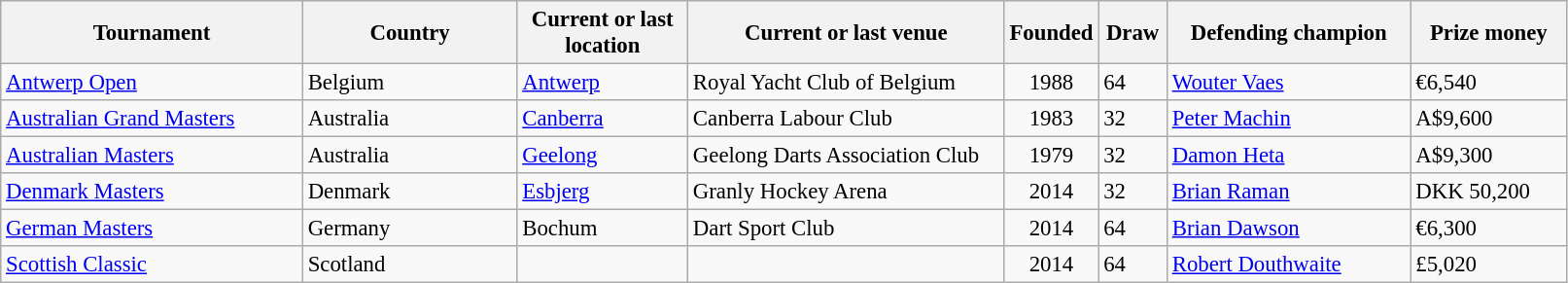<table class="wikitable sortable" style=font-size:95%>
<tr>
<th width=200>Tournament</th>
<th width=140>Country</th>
<th width=110>Current or last location</th>
<th width=210>Current or last venue</th>
<th width=50>Founded</th>
<th width=40>Draw</th>
<th width=160>Defending champion</th>
<th width=100>Prize money</th>
</tr>
<tr>
<td><a href='#'>Antwerp Open</a></td>
<td> Belgium</td>
<td><a href='#'>Antwerp</a></td>
<td>Royal Yacht Club of Belgium</td>
<td align=center>1988</td>
<td>64</td>
<td> <a href='#'>Wouter Vaes</a></td>
<td>€6,540</td>
</tr>
<tr>
<td><a href='#'>Australian Grand Masters</a></td>
<td> Australia</td>
<td><a href='#'>Canberra</a></td>
<td>Canberra Labour Club</td>
<td align=center>1983</td>
<td>32</td>
<td> <a href='#'>Peter Machin</a></td>
<td>A$9,600</td>
</tr>
<tr>
<td><a href='#'>Australian Masters</a></td>
<td> Australia</td>
<td><a href='#'>Geelong</a></td>
<td>Geelong Darts Association Club</td>
<td align=center>1979</td>
<td>32</td>
<td> <a href='#'>Damon Heta</a></td>
<td>A$9,300</td>
</tr>
<tr>
<td><a href='#'>Denmark Masters</a></td>
<td> Denmark</td>
<td><a href='#'>Esbjerg</a></td>
<td>Granly Hockey Arena</td>
<td align=center>2014</td>
<td>32</td>
<td> <a href='#'>Brian Raman</a></td>
<td>DKK 50,200</td>
</tr>
<tr>
<td><a href='#'>German Masters</a></td>
<td> Germany</td>
<td>Bochum</td>
<td>Dart Sport Club</td>
<td align=center>2014</td>
<td>64</td>
<td> <a href='#'>Brian Dawson</a></td>
<td>€6,300</td>
</tr>
<tr>
<td><a href='#'>Scottish Classic</a></td>
<td> Scotland</td>
<td></td>
<td></td>
<td align=center>2014</td>
<td>64</td>
<td> <a href='#'>Robert Douthwaite</a></td>
<td>£5,020</td>
</tr>
</table>
